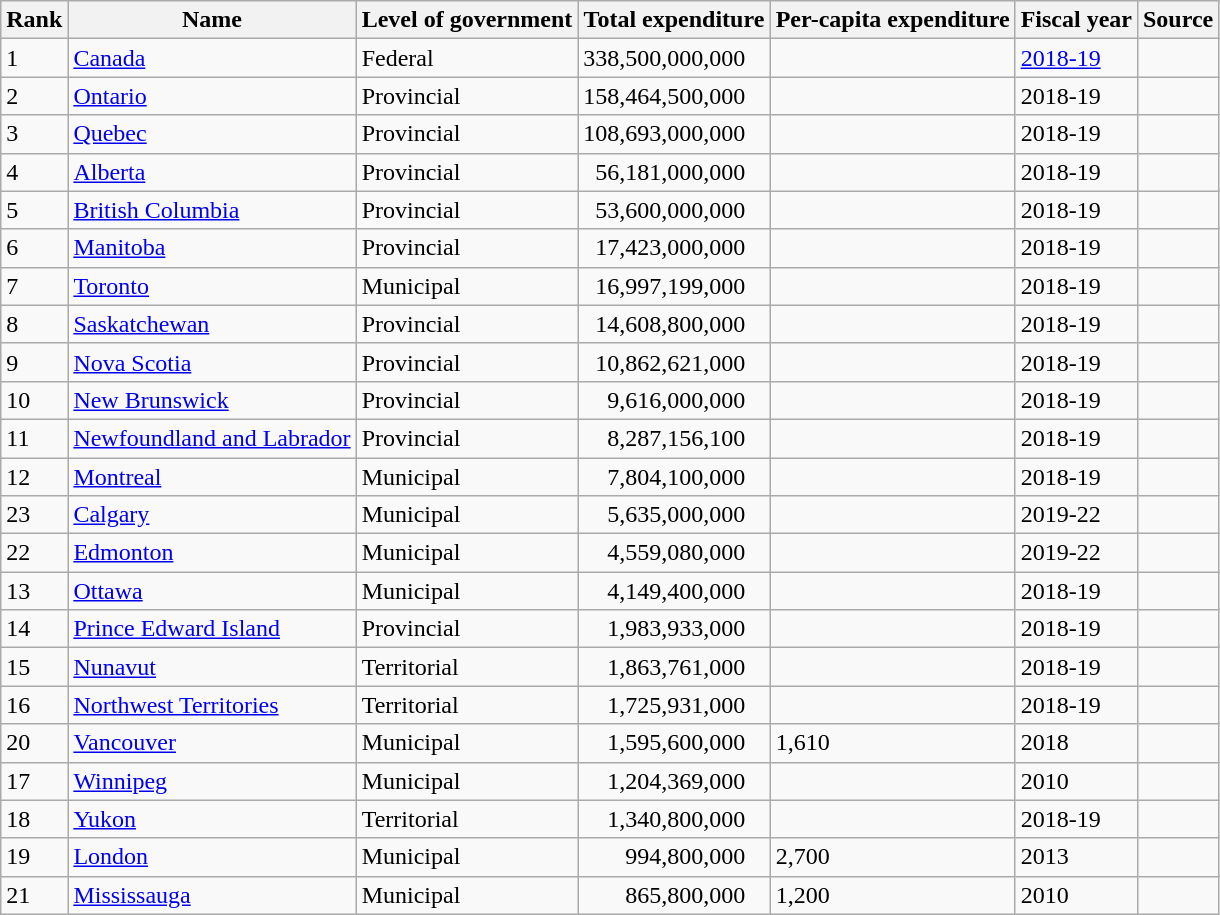<table class="wikitable sortable">
<tr>
<th>Rank</th>
<th>Name</th>
<th>Level of government</th>
<th>Total expenditure</th>
<th>Per-capita expenditure</th>
<th>Fiscal year</th>
<th>Source</th>
</tr>
<tr>
<td>1</td>
<td><a href='#'>Canada</a></td>
<td>Federal</td>
<td style="text-align:right; padding-right: 1em;">338,500,000,000</td>
<td></td>
<td><a href='#'>2018-19</a></td>
<td></td>
</tr>
<tr>
<td>2</td>
<td><a href='#'>Ontario</a></td>
<td>Provincial</td>
<td style="text-align:right; padding-right: 1em;">158,464,500,000</td>
<td></td>
<td>2018-19</td>
<td></td>
</tr>
<tr>
<td>3</td>
<td><a href='#'>Quebec</a></td>
<td>Provincial</td>
<td style="text-align:right; padding-right: 1em;">108,693,000,000</td>
<td></td>
<td>2018-19</td>
<td></td>
</tr>
<tr>
<td>4</td>
<td><a href='#'>Alberta</a></td>
<td>Provincial</td>
<td style="text-align:right; padding-right: 1em;">56,181,000,000</td>
<td></td>
<td>2018-19</td>
<td></td>
</tr>
<tr>
<td>5</td>
<td><a href='#'>British Columbia</a></td>
<td>Provincial</td>
<td style="text-align:right; padding-right: 1em;">53,600,000,000</td>
<td></td>
<td>2018-19</td>
<td></td>
</tr>
<tr>
<td>6</td>
<td><a href='#'>Manitoba</a></td>
<td>Provincial</td>
<td style="text-align:right; padding-right: 1em;">17,423,000,000</td>
<td></td>
<td>2018-19</td>
<td></td>
</tr>
<tr>
<td>7</td>
<td><a href='#'>Toronto</a></td>
<td>Municipal</td>
<td style="text-align:right; padding-right: 1em;">16,997,199,000</td>
<td></td>
<td>2018-19</td>
<td></td>
</tr>
<tr>
<td>8</td>
<td><a href='#'>Saskatchewan</a></td>
<td>Provincial</td>
<td style="text-align:right; padding-right: 1em;">14,608,800,000</td>
<td></td>
<td>2018-19</td>
<td></td>
</tr>
<tr>
<td>9</td>
<td><a href='#'>Nova Scotia</a></td>
<td>Provincial</td>
<td style="text-align:right; padding-right: 1em;">10,862,621,000</td>
<td></td>
<td>2018-19</td>
<td></td>
</tr>
<tr>
<td>10</td>
<td><a href='#'>New Brunswick</a></td>
<td>Provincial</td>
<td style="text-align:right; padding-right: 1em;">9,616,000,000</td>
<td></td>
<td>2018-19</td>
<td></td>
</tr>
<tr>
<td>11</td>
<td><a href='#'>Newfoundland and Labrador</a></td>
<td>Provincial</td>
<td style="text-align:right; padding-right: 1em;">8,287,156,100</td>
<td></td>
<td>2018-19</td>
<td></td>
</tr>
<tr>
<td>12</td>
<td><a href='#'>Montreal</a></td>
<td>Municipal</td>
<td style="text-align:right; padding-right: 1em;">7,804,100,000</td>
<td></td>
<td>2018-19</td>
<td></td>
</tr>
<tr>
<td>23</td>
<td><a href='#'>Calgary</a></td>
<td>Municipal</td>
<td style="text-align:right; padding-right: 1em;">5,635,000,000</td>
<td></td>
<td>2019-22</td>
<td></td>
</tr>
<tr>
<td>22</td>
<td><a href='#'>Edmonton</a></td>
<td>Municipal</td>
<td style="text-align:right; padding-right: 1em;">4,559,080,000</td>
<td></td>
<td>2019-22</td>
<td></td>
</tr>
<tr>
<td>13</td>
<td><a href='#'>Ottawa</a></td>
<td>Municipal</td>
<td style="text-align:right; padding-right: 1em;">4,149,400,000</td>
<td></td>
<td>2018-19</td>
<td></td>
</tr>
<tr>
<td>14</td>
<td><a href='#'>Prince Edward Island</a></td>
<td>Provincial</td>
<td style="text-align:right; padding-right: 1em;">1,983,933,000</td>
<td></td>
<td>2018-19</td>
<td></td>
</tr>
<tr>
<td>15</td>
<td><a href='#'>Nunavut</a></td>
<td>Territorial</td>
<td style="text-align:right; padding-right: 1em;">1,863,761,000</td>
<td></td>
<td>2018-19</td>
<td></td>
</tr>
<tr>
<td>16</td>
<td><a href='#'>Northwest Territories</a></td>
<td>Territorial</td>
<td style="text-align:right; padding-right: 1em;">1,725,931,000</td>
<td></td>
<td>2018-19</td>
<td></td>
</tr>
<tr>
<td>20</td>
<td><a href='#'>Vancouver</a></td>
<td>Municipal</td>
<td style="text-align:right; padding-right: 1em;">1,595,600,000</td>
<td>1,610</td>
<td>2018</td>
<td></td>
</tr>
<tr>
<td>17</td>
<td><a href='#'>Winnipeg</a></td>
<td>Municipal</td>
<td style="text-align:right; padding-right: 1em;">1,204,369,000</td>
<td></td>
<td>2010</td>
<td></td>
</tr>
<tr>
<td>18</td>
<td><a href='#'>Yukon</a></td>
<td>Territorial</td>
<td style="text-align:right; padding-right: 1em;">1,340,800,000</td>
<td></td>
<td>2018-19</td>
<td></td>
</tr>
<tr>
<td>19</td>
<td><a href='#'>London</a></td>
<td>Municipal</td>
<td style="text-align:right; padding-right: 1em;">994,800,000</td>
<td>2,700</td>
<td>2013</td>
<td></td>
</tr>
<tr>
<td>21</td>
<td><a href='#'>Mississauga</a></td>
<td>Municipal</td>
<td style="text-align:right; padding-right: 1em;">865,800,000</td>
<td>1,200</td>
<td>2010</td>
<td></td>
</tr>
</table>
